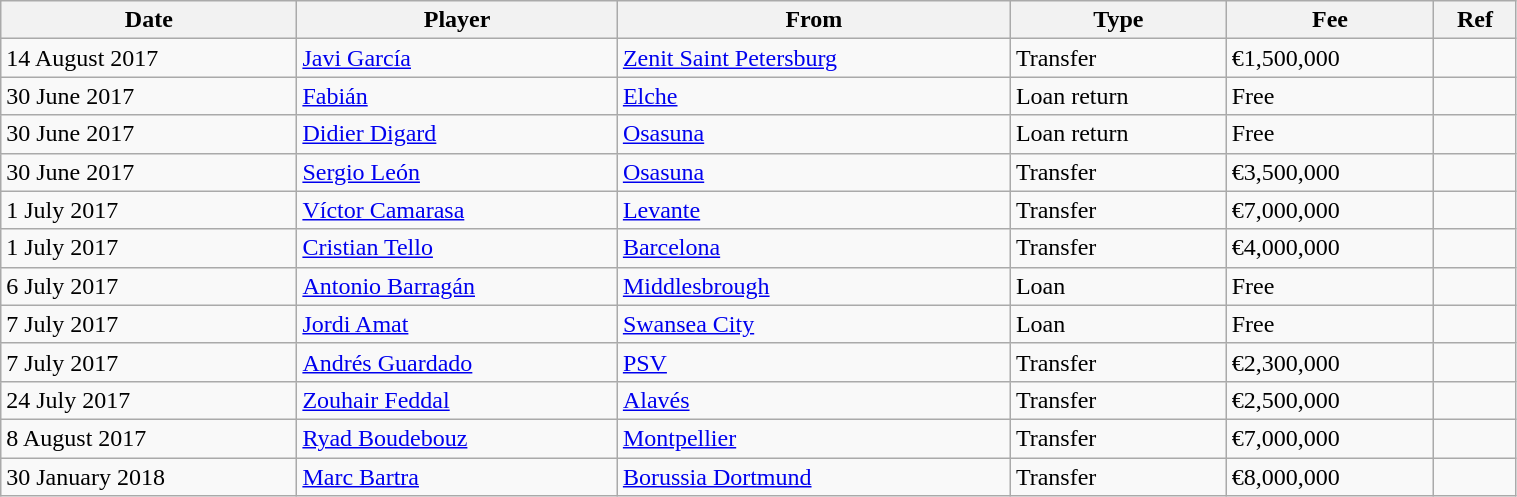<table class="wikitable" style="width:80%;">
<tr>
<th>Date</th>
<th>Player</th>
<th>From</th>
<th>Type</th>
<th>Fee</th>
<th>Ref</th>
</tr>
<tr>
<td>14 August 2017</td>
<td> <a href='#'>Javi García</a></td>
<td> <a href='#'>Zenit Saint Petersburg</a></td>
<td>Transfer</td>
<td>€1,500,000</td>
<td></td>
</tr>
<tr>
<td>30 June 2017</td>
<td> <a href='#'>Fabián</a></td>
<td> <a href='#'>Elche</a></td>
<td>Loan return</td>
<td>Free</td>
<td></td>
</tr>
<tr>
<td>30 June 2017</td>
<td> <a href='#'>Didier Digard</a></td>
<td> <a href='#'>Osasuna</a></td>
<td>Loan return</td>
<td>Free</td>
<td></td>
</tr>
<tr>
<td>30 June 2017</td>
<td> <a href='#'>Sergio León</a></td>
<td> <a href='#'>Osasuna</a></td>
<td>Transfer</td>
<td>€3,500,000</td>
<td></td>
</tr>
<tr>
<td>1 July 2017</td>
<td> <a href='#'>Víctor Camarasa</a></td>
<td> <a href='#'>Levante</a></td>
<td>Transfer</td>
<td>€7,000,000</td>
<td></td>
</tr>
<tr>
<td>1 July 2017</td>
<td> <a href='#'>Cristian Tello</a></td>
<td> <a href='#'>Barcelona</a></td>
<td>Transfer</td>
<td>€4,000,000</td>
<td></td>
</tr>
<tr>
<td>6 July 2017</td>
<td> <a href='#'>Antonio Barragán</a></td>
<td> <a href='#'>Middlesbrough</a></td>
<td>Loan</td>
<td>Free</td>
<td></td>
</tr>
<tr>
<td>7 July 2017</td>
<td> <a href='#'>Jordi Amat</a></td>
<td> <a href='#'>Swansea City</a></td>
<td>Loan</td>
<td>Free</td>
<td></td>
</tr>
<tr>
<td>7 July 2017</td>
<td> <a href='#'>Andrés Guardado</a></td>
<td> <a href='#'>PSV</a></td>
<td>Transfer</td>
<td>€2,300,000</td>
<td></td>
</tr>
<tr>
<td>24 July 2017</td>
<td> <a href='#'>Zouhair Feddal</a></td>
<td> <a href='#'>Alavés</a></td>
<td>Transfer</td>
<td>€2,500,000</td>
<td></td>
</tr>
<tr>
<td>8 August 2017</td>
<td> <a href='#'>Ryad Boudebouz</a></td>
<td> <a href='#'>Montpellier</a></td>
<td>Transfer</td>
<td>€7,000,000</td>
<td></td>
</tr>
<tr>
<td>30 January 2018</td>
<td> <a href='#'>Marc Bartra</a></td>
<td> <a href='#'>Borussia Dortmund</a></td>
<td>Transfer</td>
<td>€8,000,000</td>
<td></td>
</tr>
</table>
